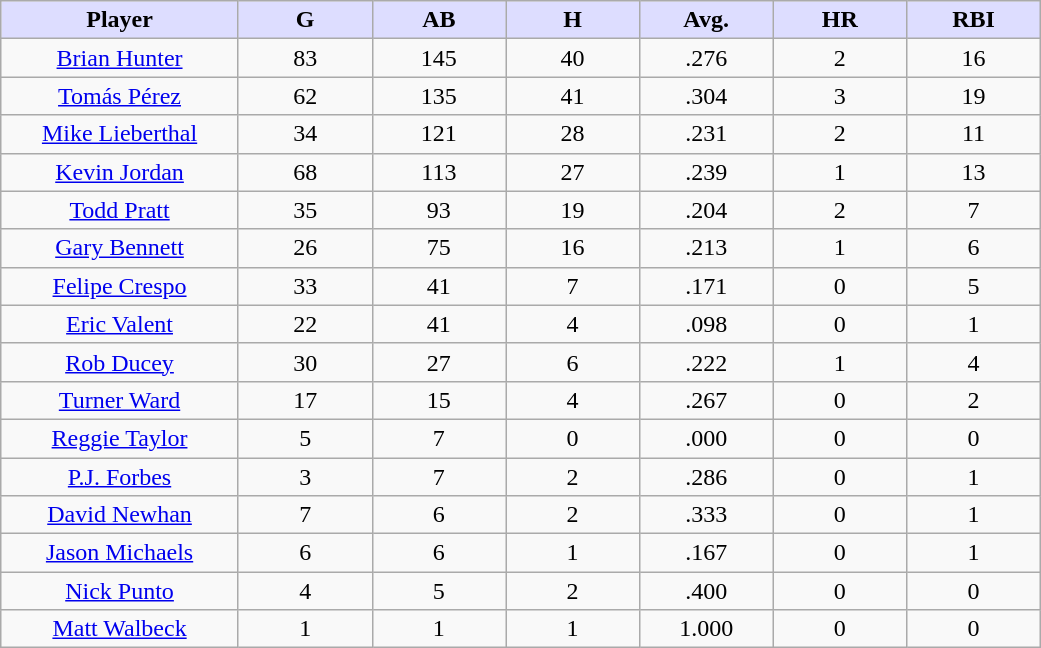<table class="wikitable sortable">
<tr>
<th style="background:#ddf; width:16%;">Player</th>
<th style="background:#ddf; width:9%;">G</th>
<th style="background:#ddf; width:9%;">AB</th>
<th style="background:#ddf; width:9%;">H</th>
<th style="background:#ddf; width:9%;">Avg.</th>
<th style="background:#ddf; width:9%;">HR</th>
<th style="background:#ddf; width:9%;">RBI</th>
</tr>
<tr align=center>
<td><a href='#'>Brian Hunter</a></td>
<td>83</td>
<td>145</td>
<td>40</td>
<td>.276</td>
<td>2</td>
<td>16</td>
</tr>
<tr align=center>
<td><a href='#'>Tomás Pérez</a></td>
<td>62</td>
<td>135</td>
<td>41</td>
<td>.304</td>
<td>3</td>
<td>19</td>
</tr>
<tr align=center>
<td><a href='#'>Mike Lieberthal</a></td>
<td>34</td>
<td>121</td>
<td>28</td>
<td>.231</td>
<td>2</td>
<td>11</td>
</tr>
<tr align=center>
<td><a href='#'>Kevin Jordan</a></td>
<td>68</td>
<td>113</td>
<td>27</td>
<td>.239</td>
<td>1</td>
<td>13</td>
</tr>
<tr align=center>
<td><a href='#'>Todd Pratt</a></td>
<td>35</td>
<td>93</td>
<td>19</td>
<td>.204</td>
<td>2</td>
<td>7</td>
</tr>
<tr align=center>
<td><a href='#'>Gary Bennett</a></td>
<td>26</td>
<td>75</td>
<td>16</td>
<td>.213</td>
<td>1</td>
<td>6</td>
</tr>
<tr align=center>
<td><a href='#'>Felipe Crespo</a></td>
<td>33</td>
<td>41</td>
<td>7</td>
<td>.171</td>
<td>0</td>
<td>5</td>
</tr>
<tr align=center>
<td><a href='#'>Eric Valent</a></td>
<td>22</td>
<td>41</td>
<td>4</td>
<td>.098</td>
<td>0</td>
<td>1</td>
</tr>
<tr align=center>
<td><a href='#'>Rob Ducey</a></td>
<td>30</td>
<td>27</td>
<td>6</td>
<td>.222</td>
<td>1</td>
<td>4</td>
</tr>
<tr align=center>
<td><a href='#'>Turner Ward</a></td>
<td>17</td>
<td>15</td>
<td>4</td>
<td>.267</td>
<td>0</td>
<td>2</td>
</tr>
<tr align=center>
<td><a href='#'>Reggie Taylor</a></td>
<td>5</td>
<td>7</td>
<td>0</td>
<td>.000</td>
<td>0</td>
<td>0</td>
</tr>
<tr align=center>
<td><a href='#'>P.J. Forbes</a></td>
<td>3</td>
<td>7</td>
<td>2</td>
<td>.286</td>
<td>0</td>
<td>1</td>
</tr>
<tr align=center>
<td><a href='#'>David Newhan</a></td>
<td>7</td>
<td>6</td>
<td>2</td>
<td>.333</td>
<td>0</td>
<td>1</td>
</tr>
<tr align=center>
<td><a href='#'>Jason Michaels</a></td>
<td>6</td>
<td>6</td>
<td>1</td>
<td>.167</td>
<td>0</td>
<td>1</td>
</tr>
<tr align=center>
<td><a href='#'>Nick Punto</a></td>
<td>4</td>
<td>5</td>
<td>2</td>
<td>.400</td>
<td>0</td>
<td>0</td>
</tr>
<tr align=center>
<td><a href='#'>Matt Walbeck</a></td>
<td>1</td>
<td>1</td>
<td>1</td>
<td>1.000</td>
<td>0</td>
<td>0</td>
</tr>
</table>
